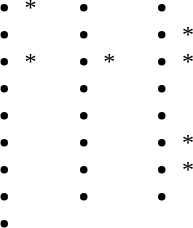<table>
<tr>
<td style="vertical-align:top; width:33%;"><br><ul><li>*</li><li></li><li>*</li><li></li><li></li><li></li><li></li><li></li><li></li></ul></td>
<td style="vertical-align:top; width:33%;"><br><ul><li></li><li></li><li>*</li><li></li><li></li><li></li><li></li><li></li></ul></td>
<td style="vertical-align:top; width:33%;"><br><ul><li></li><li>*</li><li>*</li><li></li><li></li><li>*</li><li>*</li><li></li></ul></td>
</tr>
</table>
